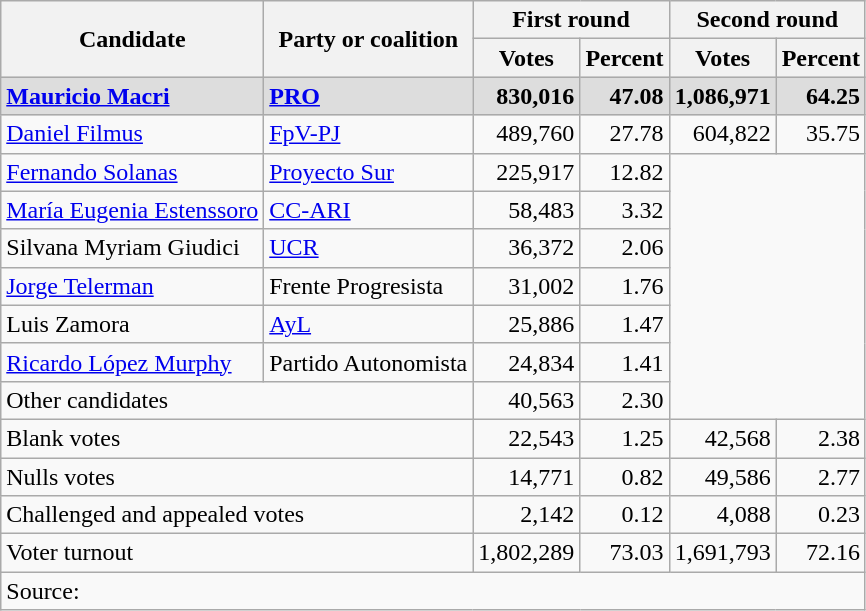<table class="wikitable" style="text-align:left">
<tr>
<th rowspan=2>Candidate</th>
<th rowspan=2>Party or coalition</th>
<th colspan=2>First round</th>
<th colspan=2>Second round</th>
</tr>
<tr>
<th>Votes</th>
<th>Percent</th>
<th>Votes</th>
<th>Percent</th>
</tr>
<tr style="background:#DDDDDD; font-weight:bold">
<td><a href='#'>Mauricio Macri</a></td>
<td><a href='#'>PRO</a></td>
<td align=right>830,016</td>
<td align=right>47.08</td>
<td align=right>1,086,971</td>
<td align=right>64.25</td>
</tr>
<tr>
<td><a href='#'>Daniel Filmus</a></td>
<td><a href='#'>FpV-PJ</a></td>
<td align=right>489,760</td>
<td align=right>27.78</td>
<td align=right>604,822</td>
<td align=right>35.75</td>
</tr>
<tr>
<td><a href='#'>Fernando Solanas</a></td>
<td><a href='#'>Proyecto Sur</a></td>
<td align=right>225,917</td>
<td align=right>12.82</td>
</tr>
<tr>
<td><a href='#'>María Eugenia Estenssoro</a></td>
<td><a href='#'>CC-ARI</a></td>
<td align=right>58,483</td>
<td align=right>3.32</td>
</tr>
<tr>
<td>Silvana Myriam Giudici</td>
<td><a href='#'>UCR</a></td>
<td align=right>36,372</td>
<td align=right>2.06</td>
</tr>
<tr>
<td><a href='#'>Jorge Telerman</a></td>
<td>Frente Progresista</td>
<td align=right>31,002</td>
<td align=right>1.76</td>
</tr>
<tr>
<td>Luis Zamora</td>
<td><a href='#'>AyL</a></td>
<td align=right>25,886</td>
<td align=right>1.47</td>
</tr>
<tr>
<td><a href='#'>Ricardo López Murphy</a></td>
<td>Partido Autonomista</td>
<td align=right>24,834</td>
<td align=right>1.41</td>
</tr>
<tr>
<td colspan=2>Other candidates</td>
<td align=right>40,563</td>
<td align=right>2.30</td>
</tr>
<tr>
<td colspan=2>Blank votes</td>
<td align=right>22,543</td>
<td align=right>1.25</td>
<td align=right>42,568</td>
<td align=right>2.38</td>
</tr>
<tr>
<td colspan=2>Nulls votes</td>
<td align=right>14,771</td>
<td align=right>0.82</td>
<td align=right>49,586</td>
<td align=right>2.77</td>
</tr>
<tr>
<td colspan=2>Challenged and appealed votes</td>
<td align=right>2,142</td>
<td align=right>0.12</td>
<td align=right>4,088</td>
<td align=right>0.23</td>
</tr>
<tr>
<td colspan=2>Voter turnout</td>
<td align=right>1,802,289</td>
<td align=right>73.03</td>
<td align=right>1,691,793</td>
<td align=right>72.16</td>
</tr>
<tr>
<td colspan=6>Source: </td>
</tr>
</table>
